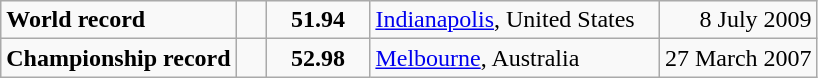<table class="wikitable">
<tr>
<td><strong>World record</strong></td>
<td style="padding-right:1em"></td>
<td style="text-align:center;padding-left:1em; padding-right:1em;"><strong>51.94</strong></td>
<td style="padding-right:1em"><a href='#'>Indianapolis</a>, United States</td>
<td align=right>8 July 2009</td>
</tr>
<tr>
<td><strong>Championship record</strong></td>
<td style="padding-right:1em"></td>
<td style="text-align:center;padding-left:1em; padding-right:1em;"><strong>52.98</strong></td>
<td style="padding-right:1em"><a href='#'>Melbourne</a>, Australia</td>
<td align=right>27 March 2007</td>
</tr>
</table>
